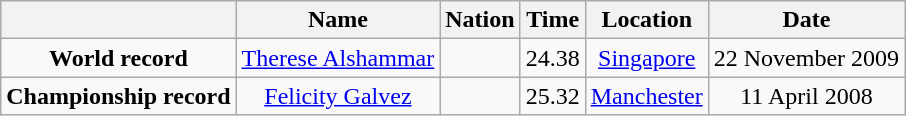<table class=wikitable style=text-align:center>
<tr>
<th></th>
<th>Name</th>
<th>Nation</th>
<th>Time</th>
<th>Location</th>
<th>Date</th>
</tr>
<tr>
<td><strong>World record</strong></td>
<td><a href='#'>Therese Alshammar</a></td>
<td></td>
<td align=left>24.38</td>
<td><a href='#'>Singapore</a></td>
<td>22 November 2009</td>
</tr>
<tr>
<td><strong>Championship record</strong></td>
<td><a href='#'>Felicity Galvez</a></td>
<td></td>
<td align=left>25.32</td>
<td><a href='#'>Manchester</a></td>
<td>11 April 2008</td>
</tr>
</table>
